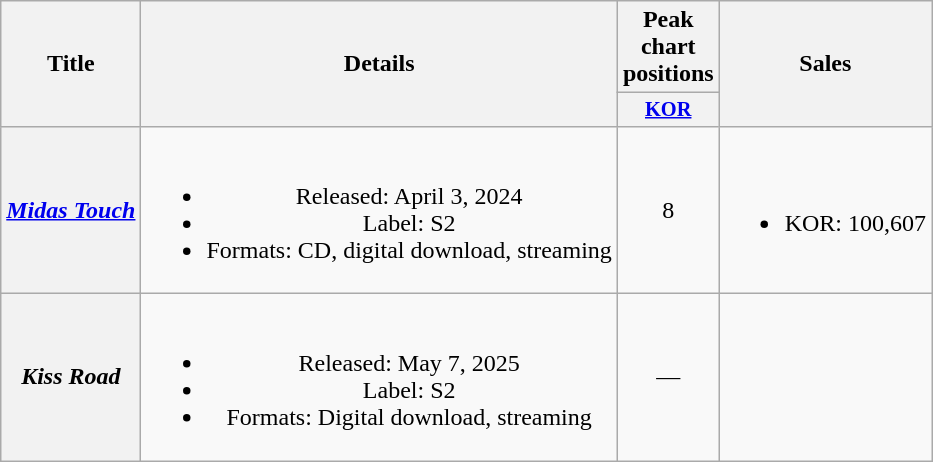<table class="wikitable plainrowheaders" style="text-align:center">
<tr>
<th scope="col" rowspan="2">Title</th>
<th scope="col" rowspan="2">Details</th>
<th scope="col" colspan="1">Peak chart positions</th>
<th scope="col" rowspan="2">Sales</th>
</tr>
<tr>
<th scope="col" style="width:2.75em;font-size:85%"><a href='#'>KOR</a><br></th>
</tr>
<tr>
<th scope="row"><em><a href='#'>Midas Touch</a></em></th>
<td><br><ul><li>Released: April 3, 2024</li><li>Label: S2</li><li>Formats: CD, digital download, streaming</li></ul></td>
<td>8</td>
<td><br><ul><li>KOR: 100,607</li></ul></td>
</tr>
<tr>
<th scope="row"><em>Kiss Road</em></th>
<td><br><ul><li>Released: May 7, 2025</li><li>Label: S2</li><li>Formats: Digital download, streaming</li></ul></td>
<td>—</td>
<td></td>
</tr>
</table>
